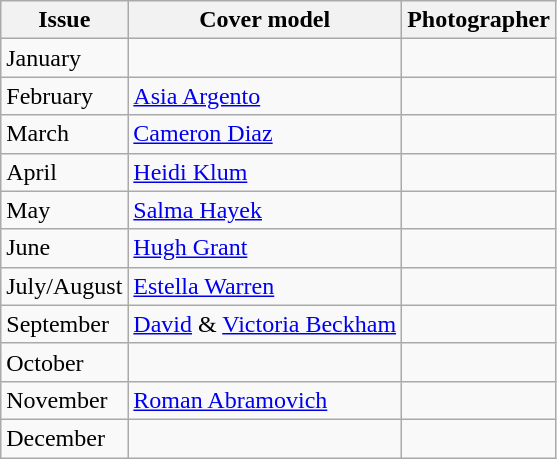<table class="sortable wikitable">
<tr>
<th>Issue</th>
<th>Cover model</th>
<th>Photographer</th>
</tr>
<tr>
<td>January</td>
<td></td>
<td></td>
</tr>
<tr>
<td>February</td>
<td><a href='#'>Asia Argento</a></td>
<td></td>
</tr>
<tr>
<td>March</td>
<td><a href='#'>Cameron Diaz</a></td>
<td></td>
</tr>
<tr>
<td>April</td>
<td><a href='#'>Heidi Klum</a></td>
<td></td>
</tr>
<tr>
<td>May</td>
<td><a href='#'>Salma Hayek</a></td>
<td></td>
</tr>
<tr>
<td>June</td>
<td><a href='#'>Hugh Grant</a></td>
<td></td>
</tr>
<tr>
<td>July/August</td>
<td><a href='#'>Estella Warren</a></td>
<td></td>
</tr>
<tr>
<td>September</td>
<td><a href='#'>David</a> & <a href='#'>Victoria Beckham</a></td>
<td></td>
</tr>
<tr>
<td>October</td>
<td></td>
<td></td>
</tr>
<tr>
<td>November</td>
<td><a href='#'>Roman Abramovich</a></td>
<td></td>
</tr>
<tr>
<td>December</td>
<td></td>
<td></td>
</tr>
</table>
